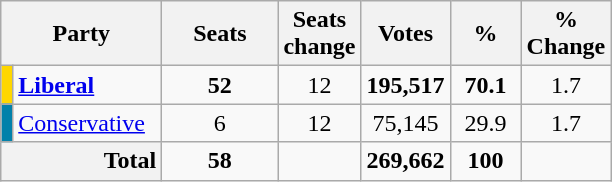<table class="wikitable sortable">
<tr>
<th style="width:100px" colspan=2>Party</th>
<th style="width:70px;">Seats</th>
<th style="width:40px;">Seats change</th>
<th style="width:40px;">Votes</th>
<th style="width:40px;">%</th>
<th style="width:40px;">% Change</th>
</tr>
<tr>
<td bgcolor="#FFD700"></td>
<td><strong><a href='#'>Liberal</a></strong></td>
<td align=center><strong>52</strong></td>
<td align=center> 12</td>
<td align=center><strong>195,517</strong></td>
<td align=center><strong>70.1</strong></td>
<td align=center> 1.7</td>
</tr>
<tr>
<td bgcolor="#0281AA"></td>
<td><a href='#'>Conservative</a></td>
<td align=center>6</td>
<td align=center> 12</td>
<td align=center>75,145</td>
<td align=center>29.9</td>
<td align=center> 1.7</td>
</tr>
<tr>
<th colspan=2 style=text-align:right>Total</th>
<td align=center><strong>58</strong></td>
<td align=center></td>
<td align=center><strong>269,662</strong></td>
<td align=center><strong>100</strong></td>
<td align=center></td>
</tr>
</table>
